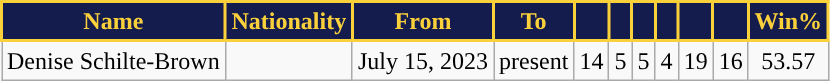<table class="wikitable" style="text-align: center;">
<tr>
<th style="background:#141B4D; color:#FBD13B; border:2px solid #FBD13B;" scope="col">Name</th>
<th style="background:#141B4D; color:#FBD13B; border:2px solid #FBD13B;" scope="col">Nationality</th>
<th style="background:#141B4D; color:#FBD13B; border:2px solid #FBD13B;" scope="col">From</th>
<th style="background:#141B4D; color:#FBD13B; border:2px solid #FBD13B;" scope="col">To</th>
<th style="background:#141B4D; color:#FBD13B; border:2px solid #FBD13B;" scope="col"></th>
<th style="background:#141B4D; color:#FBD13B; border:2px solid #FBD13B;" scope="col"></th>
<th style="background:#141B4D; color:#FBD13B; border:2px solid #FBD13B;" scope="col"></th>
<th style="background:#141B4D; color:#FBD13B; border:2px solid #FBD13B;" scope="col"></th>
<th style="background:#141B4D; color:#FBD13B; border:2px solid #FBD13B;" scope="col"></th>
<th style="background:#141B4D; color:#FBD13B; border:2px solid #FBD13B;" scope="col"></th>
<th style="background:#141B4D; color:#FBD13B; border:2px solid #FBD13B;" scope="col">Win%</th>
</tr>
<tr>
<td {{sortname>Denise Schilte-Brown</td>
<td></td>
<td style="text-align:center;">July 15, 2023</td>
<td style="text-align:center;">present</td>
<td>14</td>
<td>5</td>
<td>5</td>
<td>4</td>
<td>19</td>
<td>16</td>
<td>53.57</td>
</tr>
</table>
